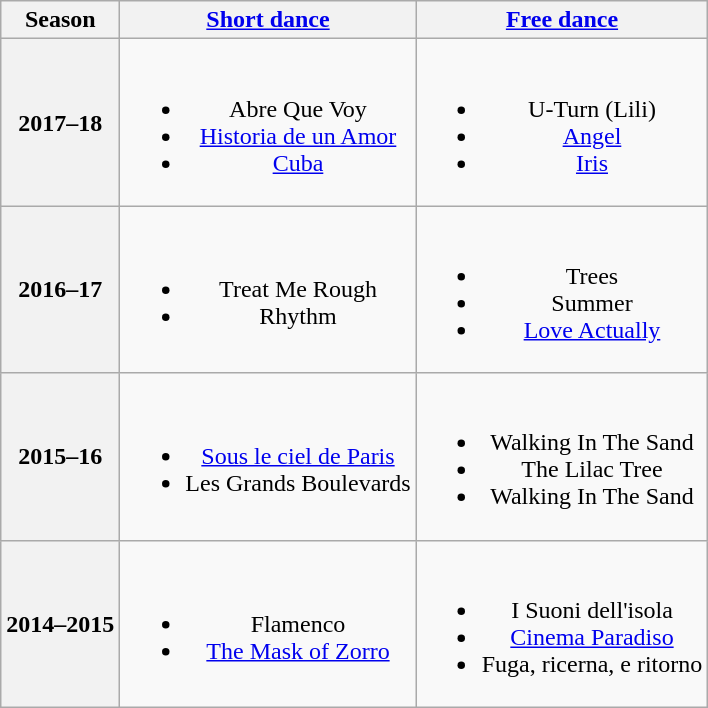<table class=wikitable style=text-align:center>
<tr>
<th>Season</th>
<th><a href='#'>Short dance</a></th>
<th><a href='#'>Free dance</a></th>
</tr>
<tr>
<th>2017–18 <br> </th>
<td><br><ul><li>Abre Que Voy</li><li><a href='#'>Historia de un Amor</a> <br></li><li><a href='#'>Cuba</a></li></ul></td>
<td><br><ul><li>U-Turn (Lili) <br></li><li><a href='#'>Angel</a> <br></li><li><a href='#'>Iris</a> <br></li></ul></td>
</tr>
<tr>
<th>2016–17 <br> </th>
<td><br><ul><li>Treat Me Rough <br></li><li>Rhythm <br></li></ul></td>
<td><br><ul><li>Trees <br></li><li>Summer <br></li><li><a href='#'>Love Actually</a> <br></li></ul></td>
</tr>
<tr>
<th>2015–16 <br> </th>
<td><br><ul><li><a href='#'>Sous le ciel de Paris</a> <br></li><li>Les Grands Boulevards <br></li></ul></td>
<td><br><ul><li>Walking In The Sand <br></li><li>The Lilac Tree <br></li><li>Walking In The Sand <br></li></ul></td>
</tr>
<tr>
<th>2014–2015</th>
<td><br><ul><li>Flamenco</li><li><a href='#'>The Mask of Zorro</a> <br></li></ul></td>
<td><br><ul><li>I Suoni dell'isola <br></li><li><a href='#'>Cinema Paradiso</a></li><li>Fuga, ricerna, e ritorno <br></li></ul></td>
</tr>
</table>
